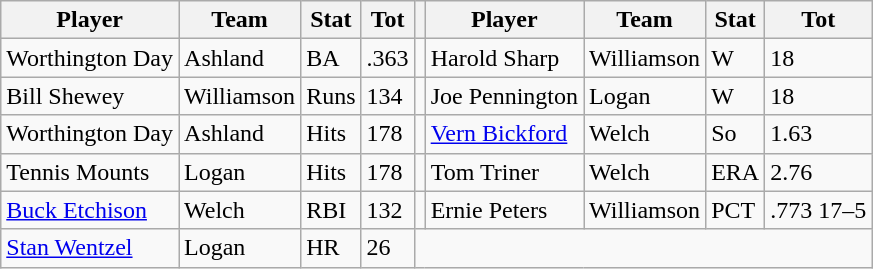<table class="wikitable">
<tr>
<th>Player</th>
<th>Team</th>
<th>Stat</th>
<th>Tot</th>
<th></th>
<th>Player</th>
<th>Team</th>
<th>Stat</th>
<th>Tot</th>
</tr>
<tr>
<td>Worthington Day</td>
<td>Ashland</td>
<td>BA</td>
<td>.363</td>
<td></td>
<td>Harold Sharp</td>
<td>Williamson</td>
<td>W</td>
<td>18</td>
</tr>
<tr>
<td>Bill Shewey</td>
<td>Williamson</td>
<td>Runs</td>
<td>134</td>
<td></td>
<td>Joe Pennington</td>
<td>Logan</td>
<td>W</td>
<td>18</td>
</tr>
<tr>
<td>Worthington Day</td>
<td>Ashland</td>
<td>Hits</td>
<td>178</td>
<td></td>
<td><a href='#'>Vern Bickford</a></td>
<td>Welch</td>
<td>So</td>
<td>1.63</td>
</tr>
<tr>
<td>Tennis Mounts</td>
<td>Logan</td>
<td>Hits</td>
<td>178</td>
<td></td>
<td>Tom Triner</td>
<td>Welch</td>
<td>ERA</td>
<td>2.76</td>
</tr>
<tr>
<td><a href='#'>Buck Etchison</a></td>
<td>Welch</td>
<td>RBI</td>
<td>132</td>
<td></td>
<td>Ernie Peters</td>
<td>Williamson</td>
<td>PCT</td>
<td>.773 17–5</td>
</tr>
<tr>
<td><a href='#'>Stan Wentzel</a></td>
<td>Logan</td>
<td>HR</td>
<td>26</td>
</tr>
</table>
